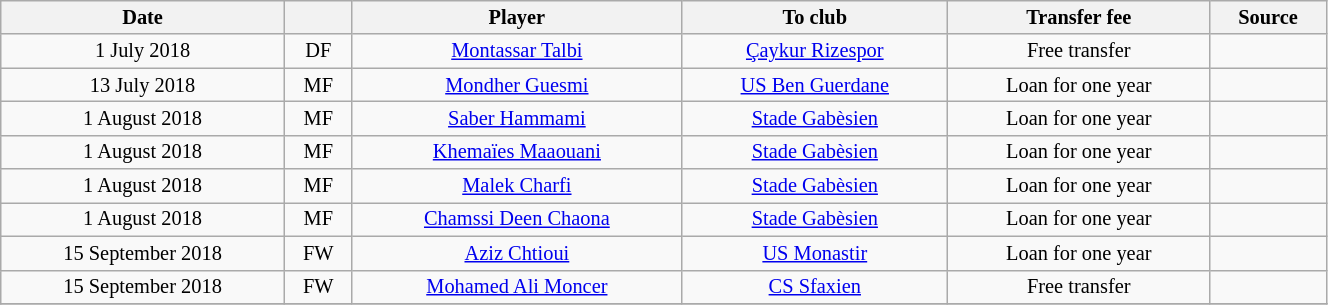<table class="wikitable sortable" style="width:70%; text-align:center; font-size:85%; text-align:centre;">
<tr>
<th>Date</th>
<th></th>
<th>Player</th>
<th>To club</th>
<th>Transfer fee</th>
<th>Source</th>
</tr>
<tr>
<td>1 July 2018</td>
<td>DF</td>
<td> <a href='#'>Montassar Talbi</a></td>
<td> <a href='#'>Çaykur Rizespor</a></td>
<td>Free transfer</td>
<td></td>
</tr>
<tr>
<td>13 July 2018</td>
<td>MF</td>
<td> <a href='#'>Mondher Guesmi</a></td>
<td><a href='#'>US Ben Guerdane</a></td>
<td>Loan for one year</td>
<td></td>
</tr>
<tr>
<td>1 August 2018</td>
<td>MF</td>
<td> <a href='#'>Saber Hammami</a></td>
<td><a href='#'>Stade Gabèsien</a></td>
<td>Loan for one year</td>
<td></td>
</tr>
<tr>
<td>1 August 2018</td>
<td>MF</td>
<td> <a href='#'>Khemaïes Maaouani</a></td>
<td><a href='#'>Stade Gabèsien</a></td>
<td>Loan for one year</td>
<td></td>
</tr>
<tr>
<td>1 August 2018</td>
<td>MF</td>
<td> <a href='#'>Malek Charfi</a></td>
<td><a href='#'>Stade Gabèsien</a></td>
<td>Loan for one year</td>
<td></td>
</tr>
<tr>
<td>1 August 2018</td>
<td>MF</td>
<td> <a href='#'>Chamssi Deen Chaona</a></td>
<td><a href='#'>Stade Gabèsien</a></td>
<td>Loan for one year</td>
<td></td>
</tr>
<tr>
<td>15 September 2018</td>
<td>FW</td>
<td> <a href='#'>Aziz Chtioui</a></td>
<td><a href='#'>US Monastir</a></td>
<td>Loan for one year</td>
<td></td>
</tr>
<tr>
<td>15 September 2018</td>
<td>FW</td>
<td> <a href='#'>Mohamed Ali Moncer</a></td>
<td><a href='#'>CS Sfaxien</a></td>
<td>Free transfer</td>
<td></td>
</tr>
<tr>
</tr>
</table>
